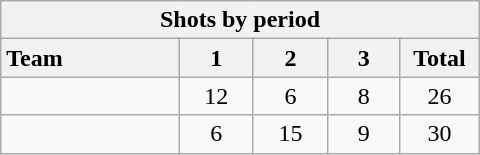<table class="wikitable" style="width:20em; text-align:right;">
<tr>
<th colspan="6">Shots by period</th>
</tr>
<tr>
<th style="width:8em; text-align:left;">Team</th>
<th style="width:3em;">1</th>
<th style="width:3em;">2</th>
<th style="width:3em;">3</th>
<th style="width:3em;">Total</th>
</tr>
<tr>
<td style="text-align:left;"></td>
<td style="text-align:center;">12</td>
<td style="text-align:center;">6</td>
<td style="text-align:center;">8</td>
<td style="text-align:center;">26</td>
</tr>
<tr>
<td style="text-align:left;"></td>
<td style="text-align:center;">6</td>
<td style="text-align:center;">15</td>
<td style="text-align:center;">9</td>
<td style="text-align:center;">30</td>
</tr>
</table>
